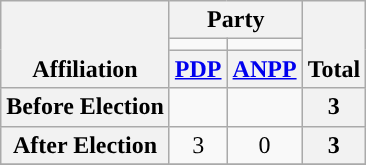<table class=wikitable style="text-align:center">
<tr style="vertical-align:bottom;">
<th rowspan=3>Affiliation</th>
<th colspan=2>Party</th>
<th rowspan=3>Total</th>
</tr>
<tr>
<td style="background-color:"></td>
<td style="background-color:"></td>
</tr>
<tr>
<th><a href='#'>PDP</a></th>
<th><a href='#'>ANPP</a></th>
</tr>
<tr>
<th>Before Election</th>
<td></td>
<td></td>
<th>3</th>
</tr>
<tr>
<th>After Election</th>
<td>3</td>
<td>0</td>
<th>3</th>
</tr>
<tr>
</tr>
</table>
